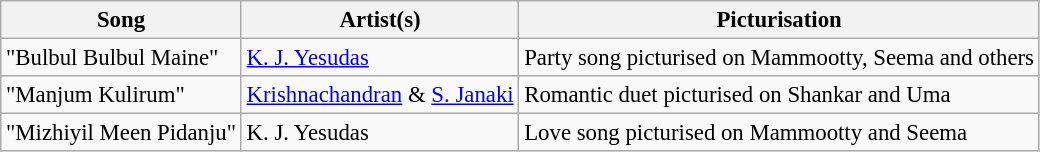<table class="wikitable" style="font-size:95%;">
<tr>
<th>Song</th>
<th>Artist(s)</th>
<th>Picturisation</th>
</tr>
<tr>
<td>"Bulbul Bulbul Maine"</td>
<td><a href='#'>K. J. Yesudas</a></td>
<td>Party song picturised on Mammootty, Seema and others</td>
</tr>
<tr>
<td>"Manjum Kulirum"</td>
<td><a href='#'>Krishnachandran</a> & <a href='#'>S. Janaki</a></td>
<td>Romantic duet picturised on Shankar and Uma</td>
</tr>
<tr>
<td>"Mizhiyil Meen Pidanju"</td>
<td>K. J. Yesudas</td>
<td>Love song picturised on Mammootty and Seema</td>
</tr>
</table>
